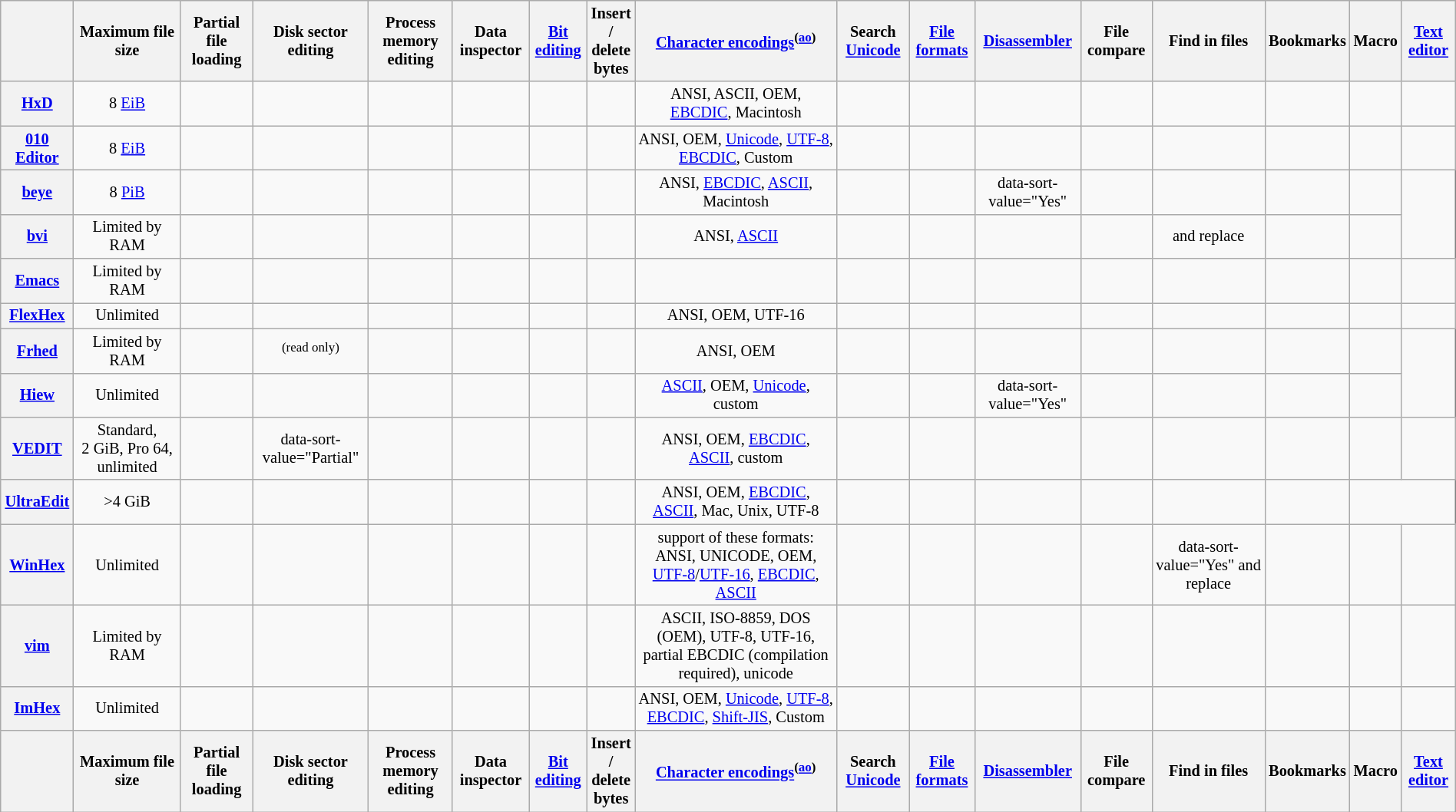<table class="wikitable sortable sort-under" style="font-size: 85%; border: gray solid 1px; border-collapse: collapse; text-align: center; width: 100%;">
<tr style="background: #ececec;">
<th></th>
<th>Maximum file size</th>
<th>Partial file loading</th>
<th>Disk sector editing</th>
<th>Process memory editing</th>
<th>Data inspector</th>
<th><a href='#'>Bit editing</a></th>
<th>Insert<br>/<br>delete<br>bytes</th>
<th><a href='#'>Character encodings</a><sup>(<a href='#'>ao</a>)</sup></th>
<th>Search <a href='#'>Unicode</a></th>
<th><a href='#'>File formats</a> </th>
<th><a href='#'>Disassembler</a></th>
<th>File compare</th>
<th>Find in files</th>
<th>Bookmarks</th>
<th>Macro</th>
<th><a href='#'>Text editor</a></th>
</tr>
<tr>
<th><a href='#'>HxD</a></th>
<td>8 <a href='#'>EiB</a></td>
<td></td>
<td></td>
<td></td>
<td></td>
<td></td>
<td></td>
<td>ANSI, ASCII, OEM, <a href='#'>EBCDIC</a>, Macintosh</td>
<td></td>
<td></td>
<td></td>
<td></td>
<td></td>
<td></td>
<td></td>
<td></td>
</tr>
<tr>
<th><a href='#'>010 Editor</a></th>
<td>8 <a href='#'>EiB</a></td>
<td></td>
<td></td>
<td></td>
<td></td>
<td></td>
<td></td>
<td>ANSI, OEM, <a href='#'>Unicode</a>, <a href='#'>UTF-8</a>, <a href='#'>EBCDIC</a>, Custom</td>
<td></td>
<td> </td>
<td></td>
<td></td>
<td></td>
<td></td>
<td></td>
<td></td>
</tr>
<tr>
<th><a href='#'>beye</a></th>
<td>8 <a href='#'>PiB</a></td>
<td></td>
<td></td>
<td></td>
<td></td>
<td></td>
<td></td>
<td>ANSI, <a href='#'>EBCDIC</a>, <a href='#'>ASCII</a>, Macintosh</td>
<td></td>
<td> </td>
<td>data-sort-value="Yes" </td>
<td></td>
<td></td>
<td></td>
<td></td>
</tr>
<tr>
<th><a href='#'>bvi</a></th>
<td>Limited by RAM</td>
<td></td>
<td></td>
<td></td>
<td></td>
<td></td>
<td></td>
<td>ANSI, <a href='#'>ASCII</a></td>
<td></td>
<td></td>
<td></td>
<td></td>
<td> and replace</td>
<td></td>
<td></td>
</tr>
<tr>
<th><a href='#'>Emacs</a></th>
<td>Limited by RAM</td>
<td></td>
<td></td>
<td></td>
<td></td>
<td></td>
<td></td>
<td></td>
<td></td>
<td></td>
<td></td>
<td></td>
<td></td>
<td></td>
<td></td>
<td></td>
</tr>
<tr>
<th><a href='#'>FlexHex</a></th>
<td>Unlimited</td>
<td></td>
<td></td>
<td></td>
<td></td>
<td></td>
<td></td>
<td>ANSI, OEM, UTF-16</td>
<td></td>
<td> </td>
<td></td>
<td></td>
<td></td>
<td></td>
<td></td>
<td></td>
</tr>
<tr>
<th><a href='#'>Frhed</a></th>
<td>Limited by RAM</td>
<td></td>
<td><sup>(read only)</sup></td>
<td></td>
<td></td>
<td></td>
<td></td>
<td>ANSI, OEM</td>
<td></td>
<td></td>
<td></td>
<td></td>
<td></td>
<td></td>
<td></td>
</tr>
<tr>
<th><a href='#'>Hiew</a></th>
<td>Unlimited</td>
<td></td>
<td></td>
<td></td>
<td></td>
<td></td>
<td></td>
<td><a href='#'>ASCII</a>, OEM, <a href='#'>Unicode</a>, custom</td>
<td></td>
<td></td>
<td>data-sort-value="Yes" </td>
<td></td>
<td></td>
<td></td>
<td></td>
</tr>
<tr>
<th><a href='#'>VEDIT</a></th>
<td>Standard, 2 GiB, Pro 64, unlimited</td>
<td></td>
<td>data-sort-value="Partial" </td>
<td></td>
<td></td>
<td></td>
<td></td>
<td>ANSI, OEM, <a href='#'>EBCDIC</a>, <a href='#'>ASCII</a>, custom</td>
<td></td>
<td></td>
<td></td>
<td></td>
<td></td>
<td></td>
<td></td>
<td></td>
</tr>
<tr>
<th><a href='#'>UltraEdit</a></th>
<td>>4 GiB</td>
<td></td>
<td></td>
<td></td>
<td></td>
<td></td>
<td></td>
<td>ANSI, OEM, <a href='#'>EBCDIC</a>, <a href='#'>ASCII</a>, Mac, Unix, UTF-8</td>
<td></td>
<td></td>
<td></td>
<td></td>
<td></td>
<td></td>
</tr>
<tr>
<th><a href='#'>WinHex</a></th>
<td>Unlimited</td>
<td></td>
<td></td>
<td></td>
<td></td>
<td></td>
<td></td>
<td> support of these formats: ANSI, UNICODE, OEM, <a href='#'>UTF-8</a>/<a href='#'>UTF-16</a>, <a href='#'>EBCDIC</a>, <a href='#'>ASCII</a></td>
<td></td>
<td> </td>
<td></td>
<td></td>
<td>data-sort-value="Yes"  and replace</td>
<td></td>
<td></td>
<td></td>
</tr>
<tr>
<th><a href='#'>vim</a></th>
<td>Limited by RAM</td>
<td></td>
<td></td>
<td></td>
<td></td>
<td></td>
<td></td>
<td>ASCII, ISO-8859, DOS (OEM), UTF-8, UTF-16, partial EBCDIC (compilation required), unicode</td>
<td></td>
<td></td>
<td></td>
<td></td>
<td></td>
<td></td>
<td></td>
<td></td>
</tr>
<tr>
<th><a href='#'>ImHex</a></th>
<td>Unlimited</td>
<td></td>
<td></td>
<td></td>
<td></td>
<td></td>
<td></td>
<td>ANSI, OEM, <a href='#'>Unicode</a>, <a href='#'>UTF-8</a>, <a href='#'>EBCDIC</a>, <a href='#'>Shift-JIS</a>, Custom</td>
<td></td>
<td> </td>
<td></td>
<td></td>
<td></td>
<td></td>
<td></td>
<td></td>
</tr>
<tr class="sortbottom">
<th></th>
<th>Maximum file size</th>
<th>Partial file loading</th>
<th>Disk sector editing</th>
<th>Process memory editing</th>
<th>Data inspector</th>
<th><a href='#'>Bit editing</a></th>
<th>Insert<br>/<br>delete<br>bytes</th>
<th><a href='#'>Character encodings</a><sup>(<a href='#'>ao</a>)</sup></th>
<th>Search <a href='#'>Unicode</a></th>
<th><a href='#'>File formats</a></th>
<th><a href='#'>Disassembler</a></th>
<th>File compare</th>
<th>Find in files</th>
<th>Bookmarks</th>
<th>Macro</th>
<th><a href='#'>Text editor</a></th>
</tr>
</table>
